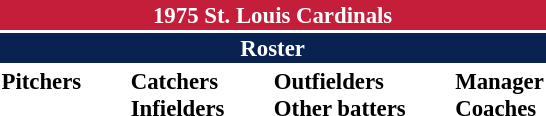<table class="toccolours" style="font-size: 95%;">
<tr>
<th colspan="10" style="background-color: #c41e3a; color: white; text-align: center;">1975 St. Louis Cardinals</th>
</tr>
<tr>
<td colspan="10" style="background-color: #0a2252; color: white; text-align: center;"><strong>Roster</strong></td>
</tr>
<tr>
<td valign="top"><strong>Pitchers</strong><br>

















</td>
<td width="25px"></td>
<td valign="top"><strong>Catchers</strong><br>

<strong>Infielders</strong>











</td>
<td width="25px"></td>
<td valign="top"><strong>Outfielders</strong><br>









<strong>Other batters</strong>
</td>
<td width="25px"></td>
<td valign="top"><strong>Manager</strong><br>
<strong>Coaches</strong>




</td>
</tr>
</table>
